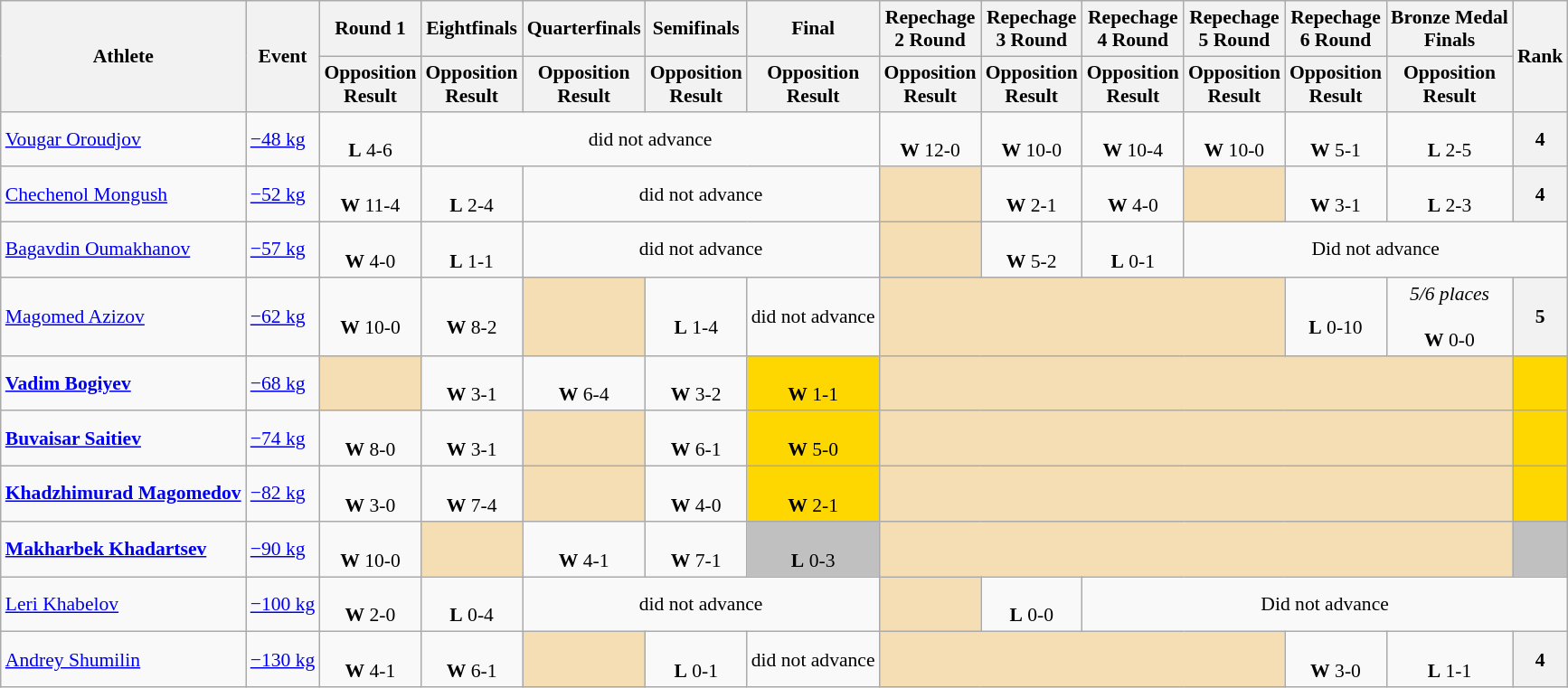<table class="wikitable" style="font-size:90%">
<tr>
<th rowspan="2">Athlete</th>
<th rowspan="2">Event</th>
<th>Round 1</th>
<th>Eightfinals</th>
<th>Quarterfinals</th>
<th>Semifinals</th>
<th>Final</th>
<th>Repechage <br>2 Round</th>
<th>Repechage <br>3 Round</th>
<th>Repechage <br>4 Round</th>
<th>Repechage <br>5 Round</th>
<th>Repechage <br>6 Round</th>
<th>Bronze Medal <br>Finals</th>
<th rowspan="2">Rank</th>
</tr>
<tr>
<th>Opposition<br>Result</th>
<th>Opposition<br>Result</th>
<th>Opposition<br>Result</th>
<th>Opposition<br>Result</th>
<th>Opposition<br>Result</th>
<th>Opposition<br>Result</th>
<th>Opposition<br>Result</th>
<th>Opposition<br>Result</th>
<th>Opposition<br>Result</th>
<th>Opposition<br>Result</th>
<th>Opposition<br>Result</th>
</tr>
<tr>
<td><a href='#'>Vougar Oroudjov</a></td>
<td><a href='#'>−48 kg</a></td>
<td align=center><br><strong>L</strong> 4-6</td>
<td align=center colspan="4">did not advance</td>
<td align=center><br><strong>W</strong> 12-0</td>
<td align=center><br><strong>W</strong> 10-0</td>
<td align=center><br><strong>W</strong> 10-4</td>
<td align=center><br><strong>W</strong> 10-0</td>
<td align=center><br><strong>W</strong> 5-1</td>
<td align=center><br><strong>L</strong> 2-5</td>
<th>4</th>
</tr>
<tr>
<td><a href='#'>Chechenol Mongush</a></td>
<td><a href='#'>−52 kg</a></td>
<td align=center><br><strong>W</strong> 11-4</td>
<td align=center><br><strong>L</strong> 2-4</td>
<td align=center colspan="3">did not advance</td>
<td bgcolor="wheat"></td>
<td align=center><br><strong>W</strong> 2-1</td>
<td align=center><br><strong>W</strong> 4-0</td>
<td bgcolor="wheat"></td>
<td align=center><br><strong>W</strong> 3-1</td>
<td align=center><br><strong>L</strong> 2-3</td>
<th>4</th>
</tr>
<tr>
<td><a href='#'>Bagavdin Oumakhanov</a></td>
<td><a href='#'>−57 kg</a></td>
<td align=center><br><strong>W</strong> 4-0</td>
<td align=center><br><strong>L</strong> 1-1</td>
<td align=center colspan="3">did not advance</td>
<td bgcolor="wheat"></td>
<td align=center><br><strong>W</strong> 5-2</td>
<td align=center><br><strong>L</strong> 0-1</td>
<td colspan="4" align=center>Did not advance</td>
</tr>
<tr>
<td><a href='#'>Magomed Azizov</a></td>
<td><a href='#'>−62 kg</a></td>
<td align=center><br><strong>W</strong> 10-0</td>
<td align=center><br><strong>W</strong> 8-2</td>
<td bgcolor="wheat"></td>
<td align=center><br><strong>L</strong> 1-4</td>
<td align=center colspan="1">did not advance</td>
<td bgcolor="wheat" colspan="4"></td>
<td align=center><br><strong>L</strong> 0-10</td>
<td align=center><em>5/6 places</em><br><br><strong>W</strong> 0-0</td>
<th>5</th>
</tr>
<tr>
<td><strong><a href='#'>Vadim Bogiyev</a></strong></td>
<td><a href='#'>−68 kg</a></td>
<td bgcolor="wheat"></td>
<td align=center><br><strong>W</strong> 3-1</td>
<td align=center><br><strong>W</strong> 6-4</td>
<td align=center><br><strong>W</strong> 3-2</td>
<td align=center bgcolor="gold"><br><strong>W</strong> 1-1</td>
<td bgcolor="wheat" colspan="6"></td>
<td align="center" bgcolor="gold"></td>
</tr>
<tr>
<td><strong><a href='#'>Buvaisar Saitiev</a></strong></td>
<td><a href='#'>−74 kg</a></td>
<td align=center><br><strong>W</strong> 8-0</td>
<td align=center><br><strong>W</strong> 3-1</td>
<td bgcolor="wheat"></td>
<td align=center><br><strong>W</strong> 6-1</td>
<td align=center bgcolor="gold"><br><strong>W</strong> 5-0</td>
<td bgcolor="wheat" colspan="6"></td>
<td align="center" bgcolor="gold"></td>
</tr>
<tr>
<td><strong><a href='#'>Khadzhimurad Magomedov</a></strong></td>
<td><a href='#'>−82 kg</a></td>
<td align=center><br><strong>W</strong> 3-0</td>
<td align=center><br><strong>W</strong> 7-4</td>
<td bgcolor="wheat"></td>
<td align=center><br><strong>W</strong> 4-0</td>
<td align=center bgcolor="gold"><br><strong>W</strong> 2-1</td>
<td bgcolor="wheat" colspan="6"></td>
<td align="center" bgcolor="gold"></td>
</tr>
<tr>
<td><strong><a href='#'>Makharbek Khadartsev</a></strong></td>
<td><a href='#'>−90 kg</a></td>
<td align=center><br><strong>W</strong> 10-0</td>
<td bgcolor="wheat"></td>
<td align=center><br><strong>W</strong> 4-1</td>
<td align=center><br><strong>W</strong> 7-1</td>
<td align=center bgcolor="silver"><br><strong>L</strong> 0-3</td>
<td bgcolor="wheat" colspan="6"></td>
<td align="center" bgcolor="silver"></td>
</tr>
<tr>
<td><a href='#'>Leri Khabelov</a></td>
<td><a href='#'>−100 kg</a></td>
<td align=center><br><strong>W</strong> 2-0</td>
<td align=center><br><strong>L</strong> 0-4</td>
<td align=center colspan="3">did not advance</td>
<td bgcolor="wheat"></td>
<td align=center><br><strong>L</strong> 0-0</td>
<td colspan="5" align=center>Did not advance</td>
</tr>
<tr>
<td><a href='#'>Andrey Shumilin</a></td>
<td><a href='#'>−130 kg</a></td>
<td align=center><br><strong>W</strong> 4-1</td>
<td align=center><br><strong>W</strong> 6-1</td>
<td bgcolor="wheat"></td>
<td align=center><br><strong>L</strong> 0-1</td>
<td align=center colspan="1">did not advance</td>
<td bgcolor="wheat" colspan="4"></td>
<td align=center><br><strong>W</strong> 3-0</td>
<td align=center><br><strong>L</strong> 1-1</td>
<th>4</th>
</tr>
</table>
